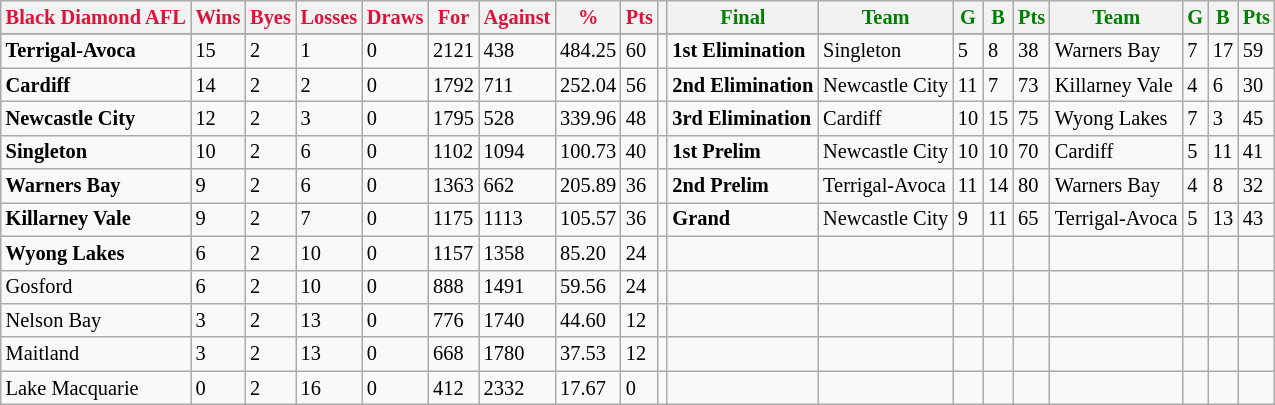<table style="font-size: 85%; text-align: left;" class="wikitable">
<tr>
<th style="color:crimson">Black Diamond AFL</th>
<th style="color:crimson">Wins</th>
<th style="color:crimson">Byes</th>
<th style="color:crimson">Losses</th>
<th style="color:crimson">Draws</th>
<th style="color:crimson">For</th>
<th style="color:crimson">Against</th>
<th style="color:crimson">%</th>
<th style="color:crimson">Pts</th>
<th></th>
<th style="color:green">Final</th>
<th style="color:green">Team</th>
<th style="color:green">G</th>
<th style="color:green">B</th>
<th style="color:green">Pts</th>
<th style="color:green">Team</th>
<th style="color:green">G</th>
<th style="color:green">B</th>
<th style="color:green">Pts</th>
</tr>
<tr>
</tr>
<tr>
</tr>
<tr>
<td><strong>Terrigal-Avoca</strong></td>
<td>15</td>
<td>2</td>
<td>1</td>
<td>0</td>
<td>2121</td>
<td>438</td>
<td>484.25</td>
<td>60</td>
<td></td>
<td><strong>1st Elimination</strong></td>
<td>Singleton</td>
<td>5</td>
<td>8</td>
<td>38</td>
<td>Warners Bay</td>
<td>7</td>
<td>17</td>
<td>59</td>
</tr>
<tr>
<td><strong>Cardiff</strong></td>
<td>14</td>
<td>2</td>
<td>2</td>
<td>0</td>
<td>1792</td>
<td>711</td>
<td>252.04</td>
<td>56</td>
<td></td>
<td><strong>2nd Elimination</strong></td>
<td>Newcastle City</td>
<td>11</td>
<td>7</td>
<td>73</td>
<td>Killarney Vale</td>
<td>4</td>
<td>6</td>
<td>30</td>
</tr>
<tr>
<td><strong>Newcastle City</strong></td>
<td>12</td>
<td>2</td>
<td>3</td>
<td>0</td>
<td>1795</td>
<td>528</td>
<td>339.96</td>
<td>48</td>
<td></td>
<td><strong>3rd Elimination</strong></td>
<td>Cardiff</td>
<td>10</td>
<td>15</td>
<td>75</td>
<td>Wyong Lakes</td>
<td>7</td>
<td>3</td>
<td>45</td>
</tr>
<tr>
<td><strong>Singleton</strong></td>
<td>10</td>
<td>2</td>
<td>6</td>
<td>0</td>
<td>1102</td>
<td>1094</td>
<td>100.73</td>
<td>40</td>
<td></td>
<td><strong>1st Prelim</strong></td>
<td>Newcastle City</td>
<td>10</td>
<td>10</td>
<td>70</td>
<td>Cardiff</td>
<td>5</td>
<td>11</td>
<td>41</td>
</tr>
<tr>
<td><strong>Warners Bay</strong></td>
<td>9</td>
<td>2</td>
<td>6</td>
<td>0</td>
<td>1363</td>
<td>662</td>
<td>205.89</td>
<td>36</td>
<td></td>
<td><strong>2nd Prelim</strong></td>
<td>Terrigal-Avoca</td>
<td>11</td>
<td>14</td>
<td>80</td>
<td>Warners Bay</td>
<td>4</td>
<td>8</td>
<td>32</td>
</tr>
<tr>
<td><strong>Killarney Vale</strong></td>
<td>9</td>
<td>2</td>
<td>7</td>
<td>0</td>
<td>1175</td>
<td>1113</td>
<td>105.57</td>
<td>36</td>
<td></td>
<td><strong>Grand</strong></td>
<td>Newcastle City</td>
<td>9</td>
<td>11</td>
<td>65</td>
<td>Terrigal-Avoca</td>
<td>5</td>
<td>13</td>
<td>43</td>
</tr>
<tr>
<td><strong>Wyong Lakes</strong></td>
<td>6</td>
<td>2</td>
<td>10</td>
<td>0</td>
<td>1157</td>
<td>1358</td>
<td>85.20</td>
<td>24</td>
<td></td>
<td></td>
<td></td>
<td></td>
<td></td>
<td></td>
<td></td>
<td></td>
<td></td>
<td></td>
</tr>
<tr>
<td>Gosford</td>
<td>6</td>
<td>2</td>
<td>10</td>
<td>0</td>
<td>888</td>
<td>1491</td>
<td>59.56</td>
<td>24</td>
<td></td>
<td></td>
<td></td>
<td></td>
<td></td>
<td></td>
<td></td>
<td></td>
<td></td>
<td></td>
</tr>
<tr>
<td>Nelson Bay</td>
<td>3</td>
<td>2</td>
<td>13</td>
<td>0</td>
<td>776</td>
<td>1740</td>
<td>44.60</td>
<td>12</td>
<td></td>
<td></td>
<td></td>
<td></td>
<td></td>
<td></td>
<td></td>
<td></td>
<td></td>
<td></td>
</tr>
<tr>
<td>Maitland</td>
<td>3</td>
<td>2</td>
<td>13</td>
<td>0</td>
<td>668</td>
<td>1780</td>
<td>37.53</td>
<td>12</td>
<td></td>
<td></td>
<td></td>
<td></td>
<td></td>
<td></td>
<td></td>
<td></td>
<td></td>
<td></td>
</tr>
<tr>
<td>Lake Macquarie</td>
<td>0</td>
<td>2</td>
<td>16</td>
<td>0</td>
<td>412</td>
<td>2332</td>
<td>17.67</td>
<td>0</td>
<td></td>
<td></td>
<td></td>
<td></td>
<td></td>
<td></td>
<td></td>
<td></td>
<td></td>
<td></td>
</tr>
</table>
